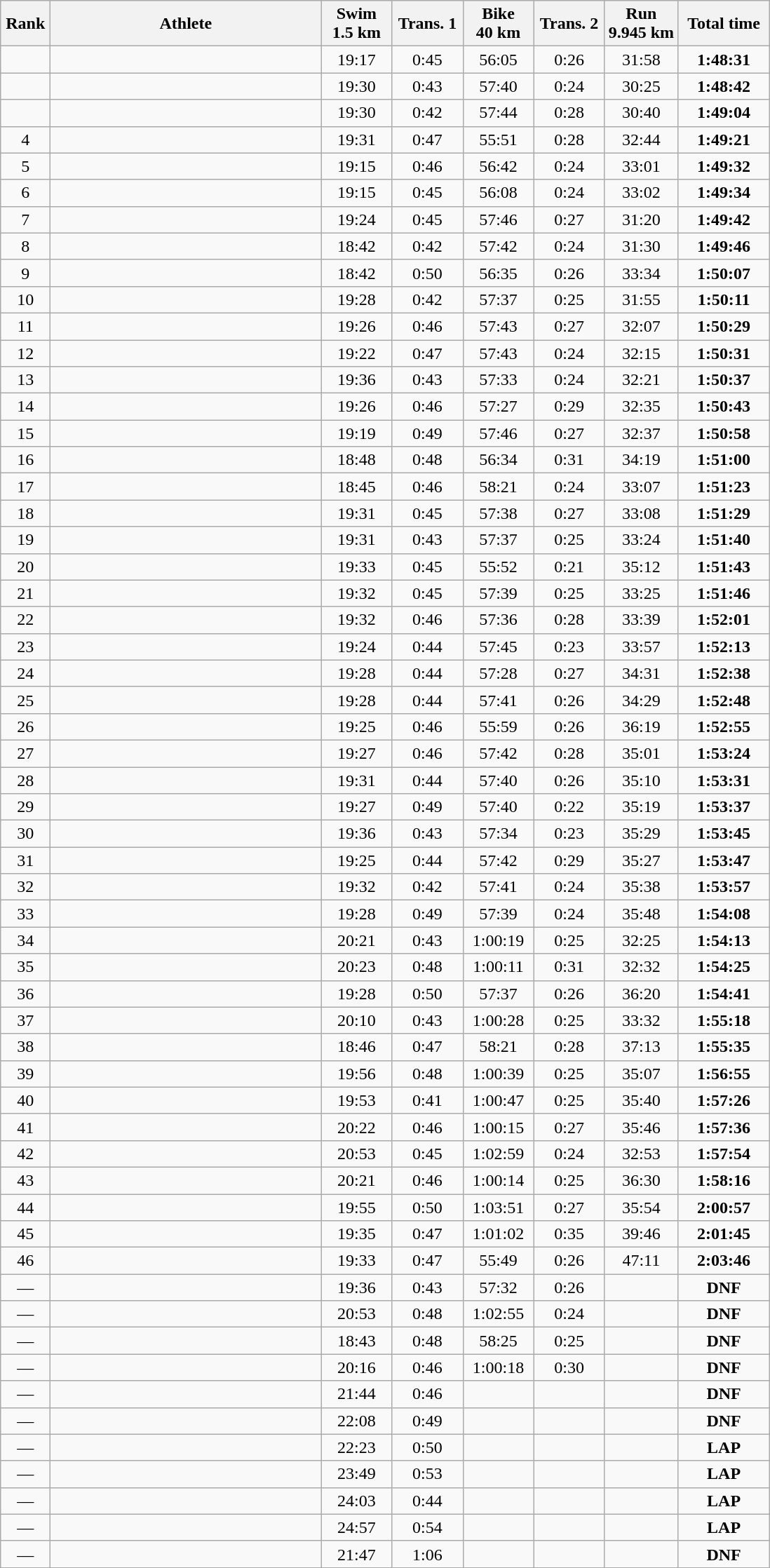<table class=wikitable style="text-align:center">
<tr>
<th width=40>Rank</th>
<th width=250>Athlete</th>
<th width=60>Swim<br>1.5 km</th>
<th width=60>Trans. 1</th>
<th width=60>Bike<br>40 km</th>
<th width=60>Trans. 2</th>
<th width=60>Run<br>9.945 km</th>
<th width=80>Total time</th>
</tr>
<tr>
<td></td>
<td align=left></td>
<td>19:17</td>
<td>0:45</td>
<td>56:05</td>
<td>0:26</td>
<td>31:58</td>
<td><strong>1:48:31</strong></td>
</tr>
<tr>
<td></td>
<td align=left></td>
<td>19:30</td>
<td>0:43</td>
<td>57:40</td>
<td>0:24</td>
<td>30:25</td>
<td><strong>1:48:42</strong></td>
</tr>
<tr>
<td></td>
<td align=left></td>
<td>19:30</td>
<td>0:42</td>
<td>57:44</td>
<td>0:28</td>
<td>30:40</td>
<td><strong>1:49:04</strong></td>
</tr>
<tr>
<td>4</td>
<td align=left></td>
<td>19:31</td>
<td>0:47</td>
<td>55:51</td>
<td>0:28</td>
<td>32:44</td>
<td><strong>1:49:21</strong></td>
</tr>
<tr>
<td>5</td>
<td align=left></td>
<td>19:15</td>
<td>0:46</td>
<td>56:42</td>
<td>0:24</td>
<td>33:01</td>
<td><strong>1:49:32</strong></td>
</tr>
<tr>
<td>6</td>
<td align=left></td>
<td>19:15</td>
<td>0:45</td>
<td>56:08</td>
<td>0:24</td>
<td>33:02</td>
<td><strong>1:49:34</strong></td>
</tr>
<tr>
<td>7</td>
<td align=left></td>
<td>19:24</td>
<td>0:45</td>
<td>57:46</td>
<td>0:27</td>
<td>31:20</td>
<td><strong>1:49:42</strong></td>
</tr>
<tr>
<td>8</td>
<td align=left></td>
<td>18:42</td>
<td>0:42</td>
<td>57:42</td>
<td>0:24</td>
<td>31:30</td>
<td><strong>1:49:46</strong></td>
</tr>
<tr>
<td>9</td>
<td align=left></td>
<td>18:42</td>
<td>0:50</td>
<td>56:35</td>
<td>0:26</td>
<td>33:34</td>
<td><strong>1:50:07</strong></td>
</tr>
<tr>
<td>10</td>
<td align=left></td>
<td>19:28</td>
<td>0:42</td>
<td>57:37</td>
<td>0:25</td>
<td>31:55</td>
<td><strong>1:50:11</strong></td>
</tr>
<tr>
<td>11</td>
<td align=left></td>
<td>19:26</td>
<td>0:46</td>
<td>57:43</td>
<td>0:27</td>
<td>32:07</td>
<td><strong>1:50:29</strong></td>
</tr>
<tr>
<td>12</td>
<td align=left></td>
<td>19:22</td>
<td>0:47</td>
<td>57:43</td>
<td>0:24</td>
<td>32:15</td>
<td><strong>1:50:31</strong></td>
</tr>
<tr>
<td>13</td>
<td align=left></td>
<td>19:36</td>
<td>0:43</td>
<td>57:33</td>
<td>0:24</td>
<td>32:21</td>
<td><strong>1:50:37</strong></td>
</tr>
<tr>
<td>14</td>
<td align=left></td>
<td>19:26</td>
<td>0:46</td>
<td>57:27</td>
<td>0:29</td>
<td>32:35</td>
<td><strong>1:50:43</strong></td>
</tr>
<tr>
<td>15</td>
<td align=left></td>
<td>19:19</td>
<td>0:49</td>
<td>57:46</td>
<td>0:27</td>
<td>32:37</td>
<td><strong>1:50:58</strong></td>
</tr>
<tr>
<td>16</td>
<td align=left></td>
<td>18:48</td>
<td>0:48</td>
<td>56:34</td>
<td>0:31</td>
<td>34:19</td>
<td><strong>1:51:00</strong></td>
</tr>
<tr>
<td>17</td>
<td align=left></td>
<td>18:45</td>
<td>0:46</td>
<td>58:21</td>
<td>0:24</td>
<td>33:07</td>
<td><strong>1:51:23</strong></td>
</tr>
<tr>
<td>18</td>
<td align=left></td>
<td>19:31</td>
<td>0:45</td>
<td>57:38</td>
<td>0:27</td>
<td>33:08</td>
<td><strong>1:51:29</strong></td>
</tr>
<tr>
<td>19</td>
<td align=left></td>
<td>19:31</td>
<td>0:43</td>
<td>57:37</td>
<td>0:25</td>
<td>33:24</td>
<td><strong>1:51:40</strong></td>
</tr>
<tr>
<td>20</td>
<td align=left></td>
<td>19:33</td>
<td>0:45</td>
<td>55:52</td>
<td>0:21</td>
<td>35:12</td>
<td><strong>1:51:43</strong></td>
</tr>
<tr>
<td>21</td>
<td align=left></td>
<td>19:32</td>
<td>0:45</td>
<td>57:39</td>
<td>0:25</td>
<td>33:25</td>
<td><strong>1:51:46</strong></td>
</tr>
<tr>
<td>22</td>
<td align=left></td>
<td>19:32</td>
<td>0:46</td>
<td>57:36</td>
<td>0:28</td>
<td>33:39</td>
<td><strong>1:52:01</strong></td>
</tr>
<tr>
<td>23</td>
<td align=left></td>
<td>19:24</td>
<td>0:44</td>
<td>57:45</td>
<td>0:23</td>
<td>33:57</td>
<td><strong>1:52:13</strong></td>
</tr>
<tr>
<td>24</td>
<td align=left></td>
<td>19:28</td>
<td>0:44</td>
<td>57:28</td>
<td>0:27</td>
<td>34:31</td>
<td><strong>1:52:38</strong></td>
</tr>
<tr>
<td>25</td>
<td align=left></td>
<td>19:28</td>
<td>0:44</td>
<td>57:41</td>
<td>0:26</td>
<td>34:29</td>
<td><strong>1:52:48</strong></td>
</tr>
<tr>
<td>26</td>
<td align=left></td>
<td>19:25</td>
<td>0:46</td>
<td>55:59</td>
<td>0:26</td>
<td>36:19</td>
<td><strong>1:52:55</strong></td>
</tr>
<tr>
<td>27</td>
<td align=left></td>
<td>19:27</td>
<td>0:46</td>
<td>57:42</td>
<td>0:28</td>
<td>35:01</td>
<td><strong>1:53:24</strong></td>
</tr>
<tr>
<td>28</td>
<td align=left></td>
<td>19:31</td>
<td>0:44</td>
<td>57:40</td>
<td>0:26</td>
<td>35:10</td>
<td><strong>1:53:31</strong></td>
</tr>
<tr>
<td>29</td>
<td align=left></td>
<td>19:27</td>
<td>0:49</td>
<td>57:40</td>
<td>0:22</td>
<td>35:19</td>
<td><strong>1:53:37</strong></td>
</tr>
<tr>
<td>30</td>
<td align=left></td>
<td>19:36</td>
<td>0:43</td>
<td>57:34</td>
<td>0:23</td>
<td>35:29</td>
<td><strong>1:53:45</strong></td>
</tr>
<tr>
<td>31</td>
<td align=left></td>
<td>19:25</td>
<td>0:44</td>
<td>57:42</td>
<td>0:29</td>
<td>35:27</td>
<td><strong>1:53:47</strong></td>
</tr>
<tr>
<td>32</td>
<td align=left></td>
<td>19:32</td>
<td>0:42</td>
<td>57:41</td>
<td>0:24</td>
<td>35:38</td>
<td><strong>1:53:57</strong></td>
</tr>
<tr>
<td>33</td>
<td align=left></td>
<td>19:28</td>
<td>0:49</td>
<td>57:39</td>
<td>0:24</td>
<td>35:48</td>
<td><strong>1:54:08</strong></td>
</tr>
<tr>
<td>34</td>
<td align=left></td>
<td>20:21</td>
<td>0:43</td>
<td>1:00:19</td>
<td>0:25</td>
<td>32:25</td>
<td><strong>1:54:13</strong></td>
</tr>
<tr>
<td>35</td>
<td align=left></td>
<td>20:23</td>
<td>0:48</td>
<td>1:00:11</td>
<td>0:31</td>
<td>32:32</td>
<td><strong>1:54:25</strong></td>
</tr>
<tr>
<td>36</td>
<td align=left></td>
<td>19:28</td>
<td>0:50</td>
<td>57:37</td>
<td>0:26</td>
<td>36:20</td>
<td><strong>1:54:41</strong></td>
</tr>
<tr>
<td>37</td>
<td align=left></td>
<td>20:10</td>
<td>0:43</td>
<td>1:00:28</td>
<td>0:25</td>
<td>33:32</td>
<td><strong>1:55:18</strong></td>
</tr>
<tr>
<td>38</td>
<td align=left></td>
<td>18:46</td>
<td>0:47</td>
<td>58:21</td>
<td>0:28</td>
<td>37:13</td>
<td><strong>1:55:35</strong></td>
</tr>
<tr>
<td>39</td>
<td align=left></td>
<td>19:56</td>
<td>0:48</td>
<td>1:00:39</td>
<td>0:25</td>
<td>35:07</td>
<td><strong>1:56:55</strong></td>
</tr>
<tr>
<td>40</td>
<td align=left></td>
<td>19:53</td>
<td>0:41</td>
<td>1:00:47</td>
<td>0:25</td>
<td>35:40</td>
<td><strong>1:57:26</strong></td>
</tr>
<tr>
<td>41</td>
<td align=left></td>
<td>20:22</td>
<td>0:46</td>
<td>1:00:15</td>
<td>0:27</td>
<td>35:46</td>
<td><strong>1:57:36</strong></td>
</tr>
<tr>
<td>42</td>
<td align=left></td>
<td>20:53</td>
<td>0:45</td>
<td>1:02:59</td>
<td>0:24</td>
<td>32:53</td>
<td><strong>1:57:54</strong></td>
</tr>
<tr>
<td>43</td>
<td align=left></td>
<td>20:21</td>
<td>0:46</td>
<td>1:00:14</td>
<td>0:25</td>
<td>36:30</td>
<td><strong>1:58:16</strong></td>
</tr>
<tr>
<td>44</td>
<td align=left></td>
<td>19:55</td>
<td>0:50</td>
<td>1:03:51</td>
<td>0:27</td>
<td>35:54</td>
<td><strong>2:00:57</strong></td>
</tr>
<tr>
<td>45</td>
<td align=left></td>
<td>19:35</td>
<td>0:47</td>
<td>1:01:02</td>
<td>0:35</td>
<td>39:46</td>
<td><strong>2:01:45</strong></td>
</tr>
<tr>
<td>46</td>
<td align=left></td>
<td>19:33</td>
<td>0:47</td>
<td>55:49</td>
<td>0:26</td>
<td>47:11</td>
<td><strong>2:03:46</strong></td>
</tr>
<tr>
<td>—</td>
<td align=left></td>
<td>19:36</td>
<td>0:43</td>
<td>57:32</td>
<td>0:26</td>
<td></td>
<td><strong>DNF</strong></td>
</tr>
<tr>
<td>—</td>
<td align=left></td>
<td>20:53</td>
<td>0:48</td>
<td>1:02:55</td>
<td>0:24</td>
<td></td>
<td><strong>DNF</strong></td>
</tr>
<tr>
<td>—</td>
<td align=left></td>
<td>18:43</td>
<td>0:48</td>
<td>58:25</td>
<td>0:25</td>
<td></td>
<td><strong>DNF</strong></td>
</tr>
<tr>
<td>—</td>
<td align=left></td>
<td>20:16</td>
<td>0:46</td>
<td>1:00:18</td>
<td>0:30</td>
<td></td>
<td><strong>DNF</strong></td>
</tr>
<tr>
<td>—</td>
<td align=left></td>
<td>21:44</td>
<td>0:46</td>
<td></td>
<td></td>
<td></td>
<td><strong>DNF</strong></td>
</tr>
<tr>
<td>—</td>
<td align=left></td>
<td>22:08</td>
<td>0:49</td>
<td></td>
<td></td>
<td></td>
<td><strong>DNF</strong></td>
</tr>
<tr>
<td>—</td>
<td align=left></td>
<td>22:23</td>
<td>0:50</td>
<td></td>
<td></td>
<td></td>
<td><strong>LAP</strong></td>
</tr>
<tr>
<td>—</td>
<td align=left></td>
<td>23:49</td>
<td>0:53</td>
<td></td>
<td></td>
<td></td>
<td><strong>LAP</strong></td>
</tr>
<tr>
<td>—</td>
<td align=left></td>
<td>24:03</td>
<td>0:44</td>
<td></td>
<td></td>
<td></td>
<td><strong>LAP</strong></td>
</tr>
<tr>
<td>—</td>
<td align=left></td>
<td>24:57</td>
<td>0:54</td>
<td></td>
<td></td>
<td></td>
<td><strong>LAP</strong></td>
</tr>
<tr>
<td>—</td>
<td align=left></td>
<td>21:47</td>
<td>1:06</td>
<td></td>
<td></td>
<td></td>
<td><strong>DNF</strong></td>
</tr>
</table>
